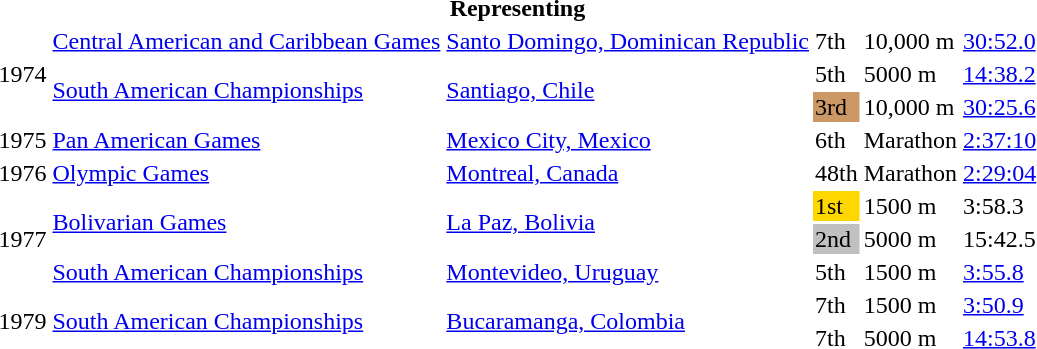<table>
<tr>
<th colspan="6">Representing </th>
</tr>
<tr>
<td rowspan=3>1974</td>
<td><a href='#'>Central American and Caribbean Games</a></td>
<td><a href='#'>Santo Domingo, Dominican Republic</a></td>
<td>7th</td>
<td>10,000 m</td>
<td><a href='#'>30:52.0</a></td>
</tr>
<tr>
<td rowspan=2><a href='#'>South American Championships</a></td>
<td rowspan=2><a href='#'>Santiago, Chile</a></td>
<td>5th</td>
<td>5000 m</td>
<td><a href='#'>14:38.2</a></td>
</tr>
<tr>
<td bgcolor=cc9966>3rd</td>
<td>10,000 m</td>
<td><a href='#'>30:25.6</a></td>
</tr>
<tr>
<td>1975</td>
<td><a href='#'>Pan American Games</a></td>
<td><a href='#'>Mexico City, Mexico</a></td>
<td>6th</td>
<td>Marathon</td>
<td><a href='#'>2:37:10</a></td>
</tr>
<tr>
<td>1976</td>
<td><a href='#'>Olympic Games</a></td>
<td><a href='#'>Montreal, Canada</a></td>
<td>48th</td>
<td>Marathon</td>
<td><a href='#'>2:29:04</a></td>
</tr>
<tr>
<td rowspan=3>1977</td>
<td rowspan=2><a href='#'>Bolivarian Games</a></td>
<td rowspan=2><a href='#'>La Paz, Bolivia</a></td>
<td bgcolor=gold>1st</td>
<td>1500 m</td>
<td>3:58.3</td>
</tr>
<tr>
<td bgcolor=silver>2nd</td>
<td>5000 m</td>
<td>15:42.5</td>
</tr>
<tr>
<td><a href='#'>South American Championships</a></td>
<td><a href='#'>Montevideo, Uruguay</a></td>
<td>5th</td>
<td>1500 m</td>
<td><a href='#'>3:55.8</a></td>
</tr>
<tr>
<td rowspan=2>1979</td>
<td rowspan=2><a href='#'>South American Championships</a></td>
<td rowspan=2><a href='#'>Bucaramanga, Colombia</a></td>
<td>7th</td>
<td>1500 m</td>
<td><a href='#'>3:50.9</a></td>
</tr>
<tr>
<td>7th</td>
<td>5000 m</td>
<td><a href='#'>14:53.8</a></td>
</tr>
</table>
